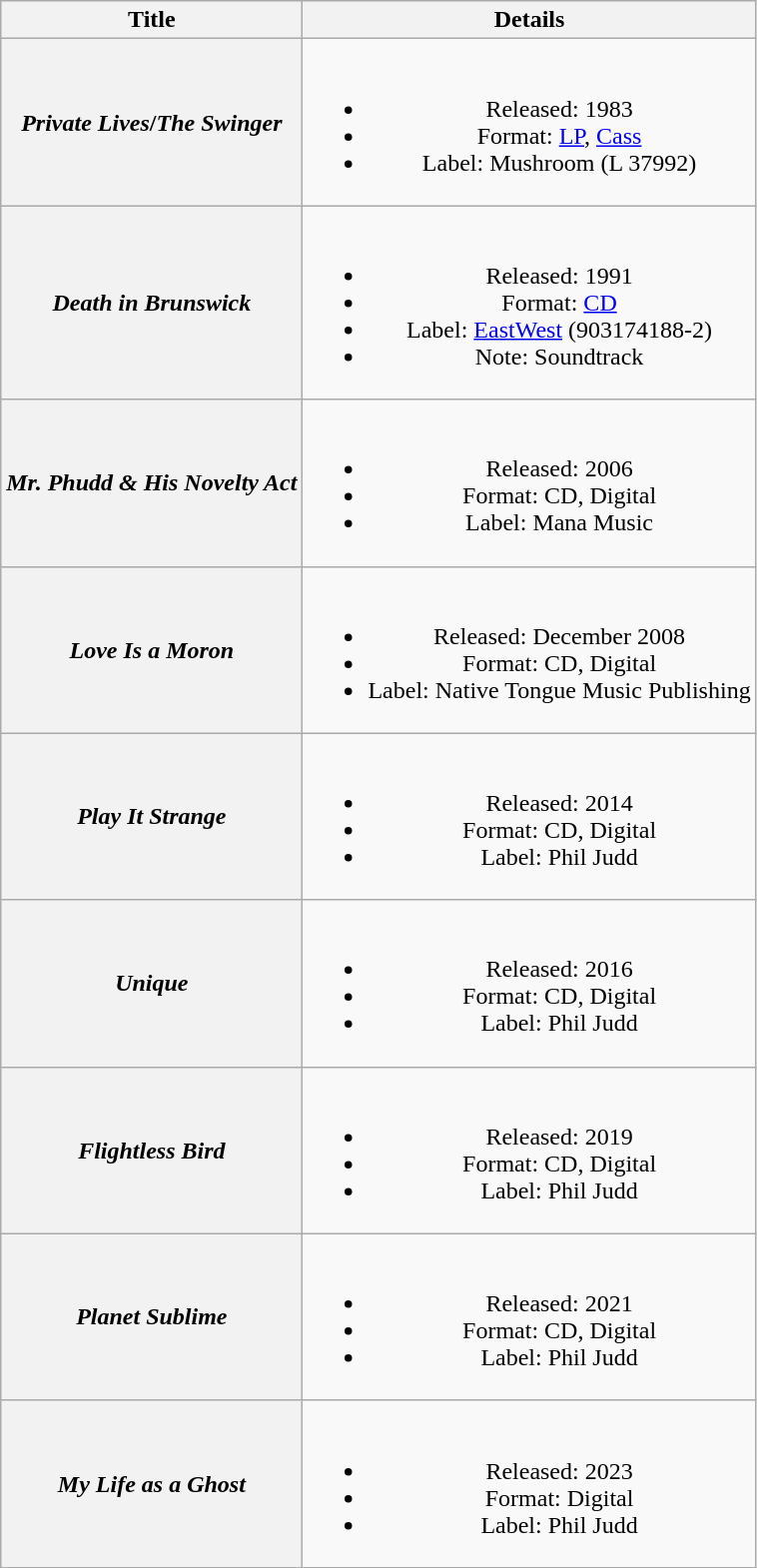<table class="wikitable plainrowheaders" style="text-align:center;" border="1">
<tr>
<th>Title</th>
<th>Details</th>
</tr>
<tr>
<th scope="row"><em>Private Lives</em>/<em>The Swinger</em></th>
<td><br><ul><li>Released: 1983</li><li>Format: <a href='#'>LP</a>, <a href='#'>Cass</a></li><li>Label: Mushroom (L 37992)</li></ul></td>
</tr>
<tr>
<th scope="row"><em>Death in Brunswick</em></th>
<td><br><ul><li>Released: 1991</li><li>Format: <a href='#'>CD</a></li><li>Label: <a href='#'>EastWest</a> (903174188-2)</li><li>Note: Soundtrack</li></ul></td>
</tr>
<tr>
<th scope="row"><em>Mr. Phudd & His Novelty Act</em></th>
<td><br><ul><li>Released: 2006</li><li>Format: CD, Digital</li><li>Label: Mana Music</li></ul></td>
</tr>
<tr>
<th scope="row"><em>Love Is a Moron</em></th>
<td><br><ul><li>Released: December 2008</li><li>Format: CD, Digital</li><li>Label: Native Tongue Music Publishing</li></ul></td>
</tr>
<tr>
<th scope="row"><em>Play It Strange </em></th>
<td><br><ul><li>Released: 2014</li><li>Format: CD, Digital</li><li>Label: Phil Judd</li></ul></td>
</tr>
<tr>
<th scope="row"><em>Unique</em></th>
<td><br><ul><li>Released: 2016</li><li>Format: CD, Digital</li><li>Label: Phil Judd</li></ul></td>
</tr>
<tr>
<th scope="row"><em>Flightless Bird</em></th>
<td><br><ul><li>Released: 2019</li><li>Format: CD, Digital</li><li>Label: Phil Judd</li></ul></td>
</tr>
<tr>
<th scope="row"><em>Planet Sublime</em></th>
<td><br><ul><li>Released: 2021</li><li>Format: CD, Digital</li><li>Label: Phil Judd</li></ul></td>
</tr>
<tr>
<th scope="row"><em>My Life as a Ghost</em></th>
<td><br><ul><li>Released: 2023</li><li>Format: Digital</li><li>Label: Phil Judd</li></ul></td>
</tr>
</table>
